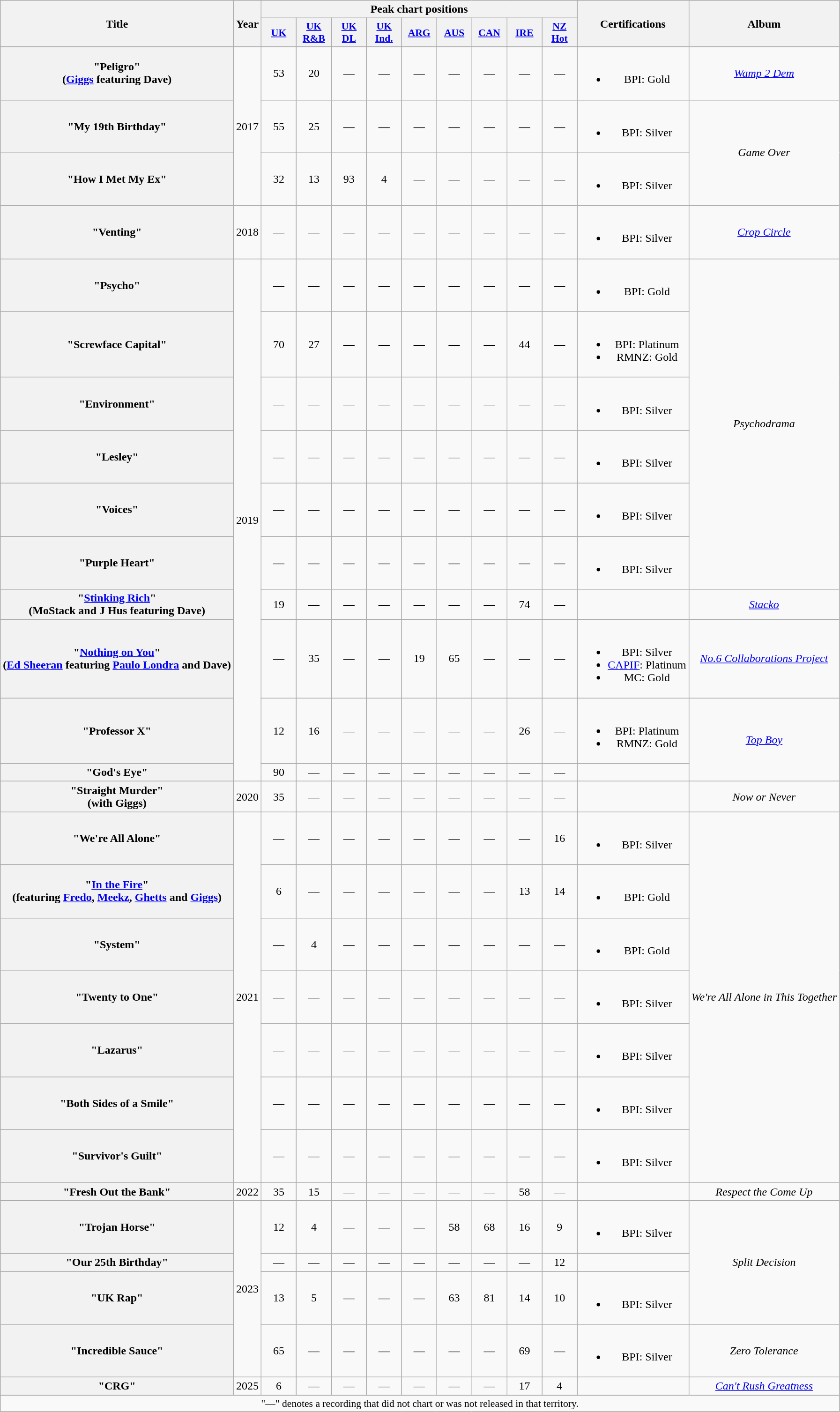<table class="wikitable plainrowheaders" style="text-align:center;">
<tr>
<th scope="col" rowspan="2">Title</th>
<th scope="col" rowspan="2">Year</th>
<th scope="col" colspan="9">Peak chart positions</th>
<th scope="col" rowspan="2">Certifications</th>
<th scope="col" rowspan="2">Album</th>
</tr>
<tr>
<th scope="col" style="width:3em;font-size:90%;"><a href='#'>UK</a><br></th>
<th scope="col" style="width:3em;font-size:90%;"><a href='#'>UK<br>R&B</a><br></th>
<th scope="col" style="width:3em;font-size:90%;"><a href='#'>UK<br>DL</a><br></th>
<th scope="col" style="width:3em;font-size:90%;"><a href='#'>UK<br>Ind.</a><br></th>
<th scope="col" style="width:3em;font-size:90%;"><a href='#'>ARG</a><br></th>
<th scope="col" style="width:3em;font-size:90%;"><a href='#'>AUS</a><br></th>
<th scope="col" style="width:3em;font-size:90%;"><a href='#'>CAN</a><br></th>
<th scope="col" style="width:3em;font-size:90%;"><a href='#'>IRE</a><br></th>
<th scope="col" style="width:3em;font-size:90%;"><a href='#'>NZ<br>Hot</a><br></th>
</tr>
<tr>
<th scope="row">"Peligro"<br><span>(<a href='#'>Giggs</a> featuring Dave)</span></th>
<td rowspan="3">2017</td>
<td>53</td>
<td>20</td>
<td>—</td>
<td>—</td>
<td>—</td>
<td>—</td>
<td>—</td>
<td>—</td>
<td>—</td>
<td><br><ul><li>BPI: Gold</li></ul></td>
<td><em><a href='#'>Wamp 2 Dem</a></em></td>
</tr>
<tr>
<th scope="row">"My 19th Birthday"</th>
<td>55</td>
<td>25</td>
<td>—</td>
<td>—</td>
<td>—</td>
<td>—</td>
<td>—</td>
<td>—</td>
<td>—</td>
<td><br><ul><li>BPI: Silver</li></ul></td>
<td rowspan="2"><em>Game Over</em></td>
</tr>
<tr>
<th scope="row">"How I Met My Ex"</th>
<td>32</td>
<td>13</td>
<td>93</td>
<td>4</td>
<td>—</td>
<td>—</td>
<td>—</td>
<td>—</td>
<td>—</td>
<td><br><ul><li>BPI: Silver</li></ul></td>
</tr>
<tr>
<th scope="row">"Venting"<br></th>
<td>2018</td>
<td>—</td>
<td>—</td>
<td>—</td>
<td>—</td>
<td>—</td>
<td>—</td>
<td>—</td>
<td>—</td>
<td>—</td>
<td><br><ul><li>BPI: Silver</li></ul></td>
<td><em><a href='#'>Crop Circle</a></em></td>
</tr>
<tr>
<th scope="row">"Psycho"</th>
<td rowspan="10">2019</td>
<td>—</td>
<td>—</td>
<td>—</td>
<td>—</td>
<td>—</td>
<td>—</td>
<td>—</td>
<td>—</td>
<td>—</td>
<td><br><ul><li>BPI: Gold</li></ul></td>
<td rowspan="6"><em>Psychodrama</em></td>
</tr>
<tr>
<th scope="row">"Screwface Capital"</th>
<td>70</td>
<td>27</td>
<td>—</td>
<td>—</td>
<td>—</td>
<td>—</td>
<td>—</td>
<td>44</td>
<td>—</td>
<td><br><ul><li>BPI: Platinum</li><li>RMNZ: Gold</li></ul></td>
</tr>
<tr>
<th scope="row">"Environment"</th>
<td>—</td>
<td>—</td>
<td>—</td>
<td>—</td>
<td>—</td>
<td>—</td>
<td>—</td>
<td>—</td>
<td>—</td>
<td><br><ul><li>BPI: Silver</li></ul></td>
</tr>
<tr>
<th scope="row">"Lesley"<br></th>
<td>—</td>
<td>—</td>
<td>—</td>
<td>—</td>
<td>—</td>
<td>—</td>
<td>—</td>
<td>—</td>
<td>—</td>
<td><br><ul><li>BPI: Silver</li></ul></td>
</tr>
<tr>
<th scope="row">"Voices"</th>
<td>—</td>
<td>—</td>
<td>—</td>
<td>—</td>
<td>—</td>
<td>—</td>
<td>—</td>
<td>—</td>
<td>—</td>
<td><br><ul><li>BPI: Silver</li></ul></td>
</tr>
<tr>
<th scope="row">"Purple Heart"</th>
<td>—</td>
<td>—</td>
<td>—</td>
<td>—</td>
<td>—</td>
<td>—</td>
<td>—</td>
<td>—</td>
<td>—</td>
<td><br><ul><li>BPI: Silver</li></ul></td>
</tr>
<tr>
<th scope="row">"<a href='#'>Stinking Rich</a>"<br><span>(MoStack and J Hus featuring Dave)</span></th>
<td>19</td>
<td>—</td>
<td>—</td>
<td>—</td>
<td>—</td>
<td>—</td>
<td>—</td>
<td>74</td>
<td>—</td>
<td></td>
<td><em><a href='#'>Stacko</a></em></td>
</tr>
<tr>
<th scope="row">"<a href='#'>Nothing on You</a>"<br><span>(<a href='#'>Ed Sheeran</a> featuring <a href='#'>Paulo Londra</a> and Dave)</span></th>
<td>—</td>
<td>35</td>
<td>—</td>
<td>—</td>
<td>19</td>
<td>65</td>
<td>—</td>
<td>—</td>
<td>—</td>
<td><br><ul><li>BPI: Silver</li><li><a href='#'>CAPIF</a>: Platinum</li><li>MC: Gold</li></ul></td>
<td><em><a href='#'>No.6 Collaborations Project</a></em></td>
</tr>
<tr>
<th scope="row">"Professor X"</th>
<td>12</td>
<td>16</td>
<td>—</td>
<td>—</td>
<td>—</td>
<td>—</td>
<td>—</td>
<td>26</td>
<td>—</td>
<td><br><ul><li>BPI: Platinum</li><li>RMNZ: Gold</li></ul></td>
<td rowspan="2"><em><a href='#'>Top Boy</a></em></td>
</tr>
<tr>
<th scope="row">"God's Eye"</th>
<td>90</td>
<td>—</td>
<td>—</td>
<td>—</td>
<td>—</td>
<td>—</td>
<td>—</td>
<td>—</td>
<td>—</td>
<td></td>
</tr>
<tr>
<th scope="row">"Straight Murder"<br><span>(with Giggs)</span></th>
<td>2020</td>
<td>35</td>
<td>—</td>
<td>—</td>
<td>—</td>
<td>—</td>
<td>—</td>
<td>—</td>
<td>—</td>
<td>—</td>
<td></td>
<td><em>Now or Never</em></td>
</tr>
<tr>
<th scope="row">"We're All Alone"</th>
<td rowspan="7">2021</td>
<td>—</td>
<td>—</td>
<td>—</td>
<td>—</td>
<td>—</td>
<td>—</td>
<td>—</td>
<td>—</td>
<td>16</td>
<td><br><ul><li>BPI: Silver</li></ul></td>
<td rowspan="7"><em>We're All Alone in This Together</em></td>
</tr>
<tr>
<th scope="row">"<a href='#'>In the Fire</a>"<br><span>(featuring <a href='#'>Fredo</a>, <a href='#'>Meekz</a>, <a href='#'>Ghetts</a> and <a href='#'>Giggs</a>)</span></th>
<td>6</td>
<td>—</td>
<td>—</td>
<td>—</td>
<td>—</td>
<td>—</td>
<td>—</td>
<td>13</td>
<td>14</td>
<td><br><ul><li>BPI: Gold</li></ul></td>
</tr>
<tr>
<th scope="row">"System"<br></th>
<td>—</td>
<td>4</td>
<td>—</td>
<td>—</td>
<td>—</td>
<td>—</td>
<td>—</td>
<td>—</td>
<td>—</td>
<td><br><ul><li>BPI: Gold</li></ul></td>
</tr>
<tr>
<th scope="row">"Twenty to One"</th>
<td>—</td>
<td>—</td>
<td>—</td>
<td>—</td>
<td>—</td>
<td>—</td>
<td>—</td>
<td>—</td>
<td>—</td>
<td><br><ul><li>BPI: Silver</li></ul></td>
</tr>
<tr>
<th scope="row">"Lazarus"<br></th>
<td>—</td>
<td>—</td>
<td>—</td>
<td>—</td>
<td>—</td>
<td>—</td>
<td>—</td>
<td>—</td>
<td>—</td>
<td><br><ul><li>BPI: Silver</li></ul></td>
</tr>
<tr>
<th scope="row">"Both Sides of a Smile"<br></th>
<td>—</td>
<td>—</td>
<td>—</td>
<td>—</td>
<td>—</td>
<td>—</td>
<td>—</td>
<td>—</td>
<td>—</td>
<td><br><ul><li>BPI: Silver</li></ul></td>
</tr>
<tr>
<th scope="row">"Survivor's Guilt"</th>
<td>—</td>
<td>—</td>
<td>—</td>
<td>—</td>
<td>—</td>
<td>—</td>
<td>—</td>
<td>—</td>
<td>—</td>
<td><br><ul><li>BPI: Silver</li></ul></td>
</tr>
<tr>
<th scope="row">"Fresh Out the Bank"<br></th>
<td>2022</td>
<td>35</td>
<td>15</td>
<td>—</td>
<td>—</td>
<td>—</td>
<td>—</td>
<td>—</td>
<td>58</td>
<td>—</td>
<td></td>
<td><em>Respect the Come Up</em></td>
</tr>
<tr>
<th scope="row">"Trojan Horse"<br></th>
<td rowspan="4">2023</td>
<td>12</td>
<td>4</td>
<td>—</td>
<td>—</td>
<td>—</td>
<td>58</td>
<td>68</td>
<td>16</td>
<td>9</td>
<td><br><ul><li>BPI: Silver</li></ul></td>
<td rowspan="3"><em>Split Decision</em></td>
</tr>
<tr>
<th scope="row">"Our 25th Birthday"<br></th>
<td>—</td>
<td>—</td>
<td>—</td>
<td>—</td>
<td>—</td>
<td>—</td>
<td>—</td>
<td>—</td>
<td>12</td>
<td></td>
</tr>
<tr>
<th scope="row">"UK Rap"<br></th>
<td>13</td>
<td>5</td>
<td>—</td>
<td>—</td>
<td>—</td>
<td>63</td>
<td>81</td>
<td>14</td>
<td>10</td>
<td><br><ul><li>BPI: Silver</li></ul></td>
</tr>
<tr>
<th scope="row">"Incredible Sauce"<br></th>
<td>65</td>
<td>—</td>
<td>—</td>
<td>—</td>
<td>—</td>
<td>—</td>
<td>—</td>
<td>69<br></td>
<td>—</td>
<td><br><ul><li>BPI: Silver</li></ul></td>
<td><em>Zero Tolerance</em></td>
</tr>
<tr>
<th scope="row">"CRG"<br></th>
<td>2025</td>
<td>6</td>
<td>—</td>
<td>—</td>
<td>—</td>
<td>—</td>
<td>—</td>
<td>—</td>
<td>17</td>
<td>4</td>
<td></td>
<td><em><a href='#'>Can't Rush Greatness</a></em></td>
</tr>
<tr>
<td colspan="13" style="font-size:90%">"—" denotes a recording that did not chart or was not released in that territory.</td>
</tr>
</table>
